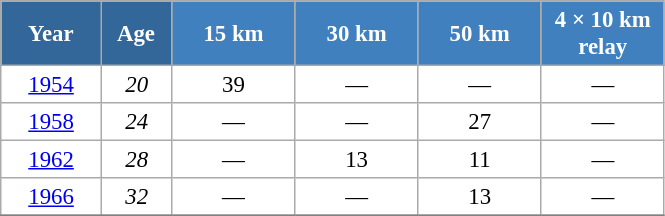<table class="wikitable" style="font-size:95%; text-align:center; border:grey solid 1px; border-collapse:collapse; background:#ffffff;">
<tr>
<th style="background-color:#369; color:white; width:60px;"> Year </th>
<th style="background-color:#369; color:white; width:40px;"> Age </th>
<th style="background-color:#4180be; color:white; width:75px;"> 15 km </th>
<th style="background-color:#4180be; color:white; width:75px;"> 30 km </th>
<th style="background-color:#4180be; color:white; width:75px;"> 50 km </th>
<th style="background-color:#4180be; color:white; width:75px;"> 4 × 10 km <br> relay </th>
</tr>
<tr>
<td><a href='#'>1954</a></td>
<td><em>20</em></td>
<td>39</td>
<td>—</td>
<td>—</td>
<td>—</td>
</tr>
<tr>
<td><a href='#'>1958</a></td>
<td><em>24</em></td>
<td>—</td>
<td>—</td>
<td>27</td>
<td>—</td>
</tr>
<tr>
<td><a href='#'>1962</a></td>
<td><em>28</em></td>
<td>—</td>
<td>13</td>
<td>11</td>
<td>—</td>
</tr>
<tr>
<td><a href='#'>1966</a></td>
<td><em>32</em></td>
<td>—</td>
<td>—</td>
<td>13</td>
<td>—</td>
</tr>
<tr>
</tr>
</table>
